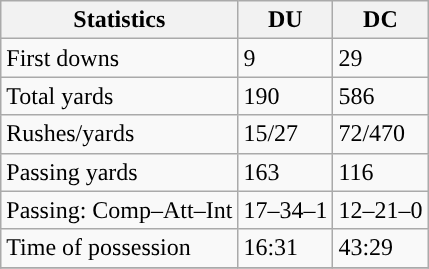<table class="wikitable" style="float: left;">
<tr>
<th>Statistics</th>
<th>DU</th>
<th>DC</th>
</tr>
<tr>
<td>First downs</td>
<td>9</td>
<td>29</td>
</tr>
<tr>
<td>Total yards</td>
<td>190</td>
<td>586</td>
</tr>
<tr>
<td>Rushes/yards</td>
<td>15/27</td>
<td>72/470</td>
</tr>
<tr>
<td>Passing yards</td>
<td>163</td>
<td>116</td>
</tr>
<tr>
<td>Passing: Comp–Att–Int</td>
<td>17–34–1</td>
<td>12–21–0</td>
</tr>
<tr>
<td>Time of possession</td>
<td>16:31</td>
<td>43:29</td>
</tr>
<tr>
</tr>
</table>
